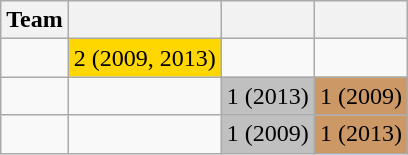<table class=wikitable>
<tr>
<th>Team</th>
<th></th>
<th></th>
<th></th>
</tr>
<tr>
<td></td>
<td style=background:gold>2 (2009, 2013)</td>
<td></td>
<td></td>
</tr>
<tr>
<td></td>
<td></td>
<td style=background:silver>1 (2013)</td>
<td style=background:#cc9966>1 (2009)</td>
</tr>
<tr>
<td></td>
<td></td>
<td style=background:silver>1 (2009)</td>
<td style=background:#cc9966>1 (2013)</td>
</tr>
</table>
